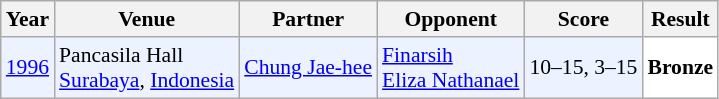<table class="sortable wikitable" style="font-size: 90%;">
<tr>
<th>Year</th>
<th>Venue</th>
<th>Partner</th>
<th>Opponent</th>
<th>Score</th>
<th>Result</th>
</tr>
<tr style="background:#ECF2FF">
<td align="center"><a href='#'>1996</a></td>
<td align="left">Pancasila Hall<br><a href='#'>Surabaya</a>, <a href='#'>Indonesia</a></td>
<td align="left"> <a href='#'>Chung Jae-hee</a></td>
<td align="left"> <a href='#'>Finarsih</a> <br>  <a href='#'>Eliza Nathanael</a></td>
<td align="left">10–15, 3–15</td>
<td style="text-align:left; background:white"> <strong>Bronze</strong></td>
</tr>
</table>
